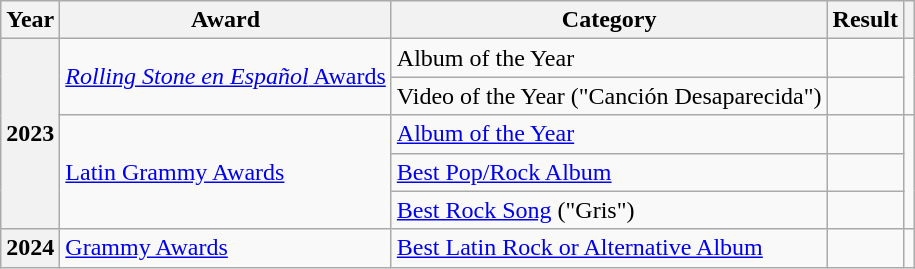<table class="wikitable plainrowheaders">
<tr align=center>
<th scope="col">Year</th>
<th scope="col">Award</th>
<th scope="col">Category</th>
<th scope="col">Result</th>
<th scope="col"></th>
</tr>
<tr>
<th rowspan="5" scope="row">2023</th>
<td rowspan="2"><a href='#'><em>Rolling Stone en Español</em> Awards</a></td>
<td>Album of the Year</td>
<td></td>
<td rowspan="2" style="text-align:center;"></td>
</tr>
<tr>
<td>Video of the Year ("Canción Desaparecida")</td>
<td></td>
</tr>
<tr>
<td rowspan="3"><a href='#'>Latin Grammy Awards</a></td>
<td><a href='#'>Album of the Year</a></td>
<td></td>
<td rowspan="3" style="text-align:center;"></td>
</tr>
<tr>
<td><a href='#'>Best Pop/Rock Album</a></td>
<td></td>
</tr>
<tr>
<td><a href='#'>Best Rock Song</a> ("Gris")</td>
<td></td>
</tr>
<tr>
<th scope="row">2024</th>
<td><a href='#'>Grammy Awards</a></td>
<td><a href='#'>Best Latin Rock or Alternative Album</a></td>
<td></td>
<td style="text-align:center;"></td>
</tr>
</table>
